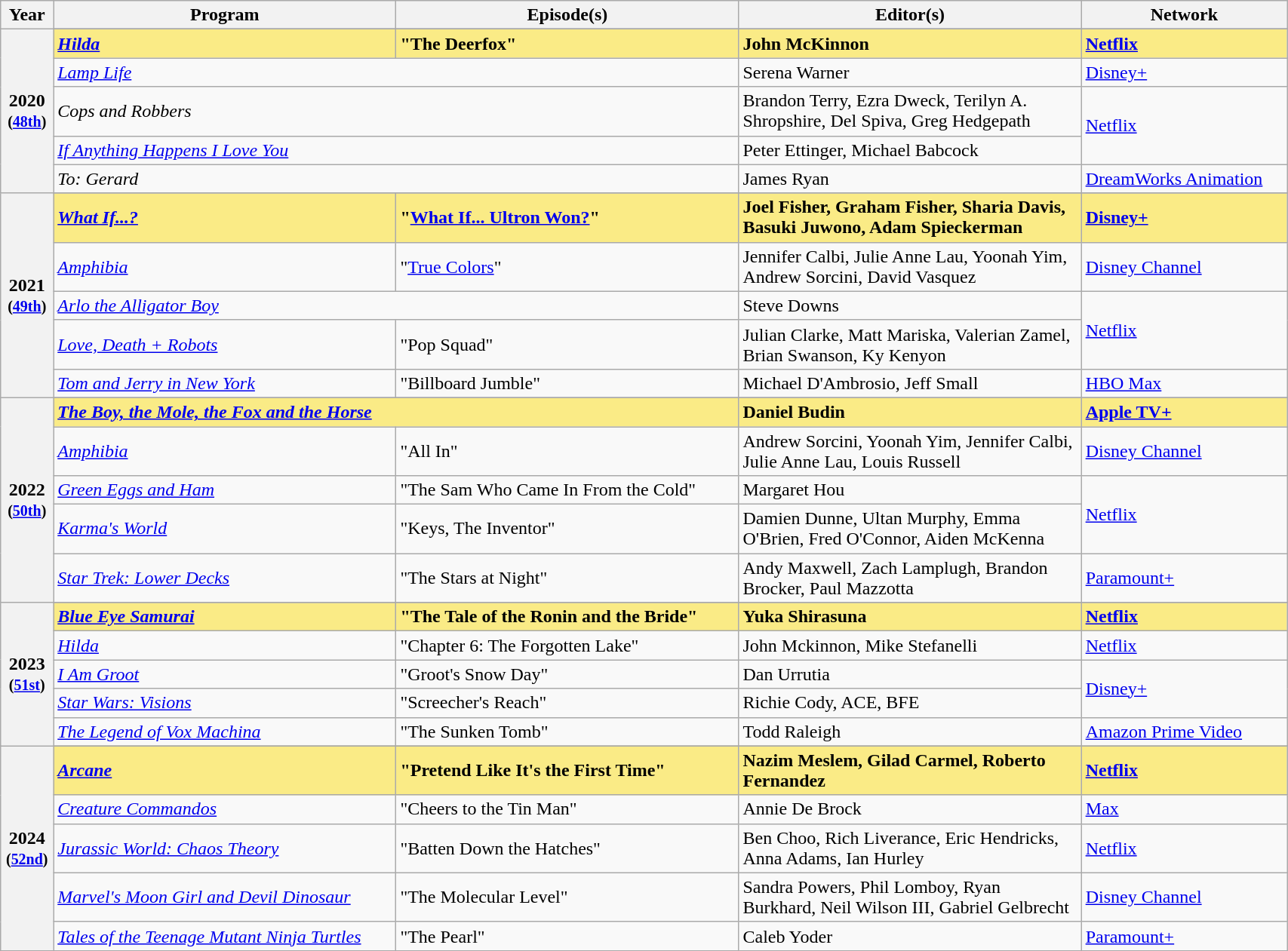<table class="wikitable" style="width:90%;">
<tr>
<th style="width:3%;">Year</th>
<th style="width:25%;">Program</th>
<th style="width:25%;">Episode(s)</th>
<th style="width:25%;">Editor(s)</th>
<th style="width:15%;">Network</th>
</tr>
<tr>
<th rowspan="6" style="text-align:center;">2020 <br><small>(<a href='#'>48th</a>)</small><br></th>
</tr>
<tr style="background:#FAEB86;">
<td><strong><em><a href='#'>Hilda</a></em></strong></td>
<td><strong>"The Deerfox"</strong></td>
<td><strong>John McKinnon</strong></td>
<td><strong><a href='#'>Netflix</a></strong></td>
</tr>
<tr>
<td colspan="2"><em><a href='#'>Lamp Life</a></em></td>
<td>Serena Warner</td>
<td><a href='#'>Disney+</a></td>
</tr>
<tr>
<td colspan="2"><em>Cops and Robbers</em></td>
<td>Brandon Terry, Ezra Dweck, Terilyn A. Shropshire, Del Spiva, Greg Hedgepath</td>
<td rowspan="2"><a href='#'>Netflix</a></td>
</tr>
<tr>
<td colspan="2"><em><a href='#'>If Anything Happens I Love You</a></em></td>
<td>Peter Ettinger, Michael Babcock</td>
</tr>
<tr>
<td colspan="2"><em>To: Gerard</em></td>
<td>James Ryan</td>
<td><a href='#'>DreamWorks Animation</a></td>
</tr>
<tr>
<th rowspan="6" style="text-align:center;">2021 <br><small>(<a href='#'>49th</a>)</small><br></th>
</tr>
<tr style="background:#FAEB86;">
<td><strong><em><a href='#'>What If...?</a></em></strong></td>
<td><strong>"<a href='#'>What If... Ultron Won?</a>"</strong></td>
<td><strong>Joel Fisher, Graham Fisher, Sharia Davis, Basuki Juwono, Adam Spieckerman</strong></td>
<td><strong><a href='#'>Disney+</a></strong></td>
</tr>
<tr>
<td><em><a href='#'>Amphibia</a></em></td>
<td>"<a href='#'>True Colors</a>"</td>
<td>Jennifer Calbi, Julie Anne Lau, Yoonah Yim, Andrew Sorcini, David Vasquez</td>
<td><a href='#'>Disney Channel</a></td>
</tr>
<tr>
<td colspan="2"><em><a href='#'>Arlo the Alligator Boy</a></em></td>
<td>Steve Downs</td>
<td rowspan="2"><a href='#'>Netflix</a></td>
</tr>
<tr>
<td><em><a href='#'>Love, Death + Robots</a></em></td>
<td>"Pop Squad"</td>
<td>Julian Clarke, Matt Mariska, Valerian Zamel, Brian Swanson, Ky Kenyon</td>
</tr>
<tr>
<td><em><a href='#'>Tom and Jerry in New York</a></em></td>
<td>"Billboard Jumble"</td>
<td>Michael D'Ambrosio, Jeff Small</td>
<td><a href='#'>HBO Max</a></td>
</tr>
<tr>
<th rowspan="6" style="text-align:center;">2022 <br><small>(<a href='#'>50th</a>)</small><br></th>
</tr>
<tr style="background:#FAEB86;">
<td colspan="2"><strong><em><a href='#'>The Boy, the Mole, the Fox and the Horse</a></em></strong></td>
<td><strong>Daniel Budin</strong></td>
<td><strong><a href='#'>Apple TV+</a></strong></td>
</tr>
<tr>
<td><em><a href='#'>Amphibia</a></em></td>
<td>"All In"</td>
<td>Andrew Sorcini, Yoonah Yim, Jennifer Calbi, Julie Anne Lau, Louis Russell</td>
<td><a href='#'>Disney Channel</a></td>
</tr>
<tr>
<td><em><a href='#'>Green Eggs and Ham</a></em></td>
<td>"The Sam Who Came In From the Cold"</td>
<td>Margaret Hou</td>
<td rowspan="2"><a href='#'>Netflix</a></td>
</tr>
<tr>
<td><em><a href='#'>Karma's World</a></em></td>
<td>"Keys, The Inventor"</td>
<td>Damien Dunne, Ultan Murphy, Emma O'Brien, Fred O'Connor, Aiden McKenna</td>
</tr>
<tr>
<td><em><a href='#'>Star Trek: Lower Decks</a></em></td>
<td>"The Stars at Night"</td>
<td>Andy Maxwell, Zach Lamplugh, Brandon Brocker, Paul Mazzotta</td>
<td><a href='#'>Paramount+</a></td>
</tr>
<tr>
<th rowspan="6" style="text-align:center;">2023 <br><small>(<a href='#'>51st</a>)</small><br></th>
</tr>
<tr style="background:#FAEB86;">
<td><strong><em><a href='#'>Blue Eye Samurai</a></em></strong></td>
<td><strong>"The Tale of the Ronin and the Bride"</strong></td>
<td><strong>Yuka Shirasuna</strong></td>
<td><strong><a href='#'>Netflix</a></strong></td>
</tr>
<tr>
<td><em><a href='#'>Hilda</a></em></td>
<td>"Chapter 6: The Forgotten Lake"</td>
<td>John Mckinnon, Mike Stefanelli</td>
<td><a href='#'>Netflix</a></td>
</tr>
<tr>
<td><em><a href='#'>I Am Groot</a></em></td>
<td>"Groot's Snow Day"</td>
<td>Dan Urrutia</td>
<td rowspan="2"><a href='#'>Disney+</a></td>
</tr>
<tr>
<td><em><a href='#'>Star Wars: Visions</a></em></td>
<td>"Screecher's Reach"</td>
<td>Richie Cody, ACE, BFE</td>
</tr>
<tr>
<td><em><a href='#'>The Legend of Vox Machina</a></em></td>
<td>"The Sunken Tomb"</td>
<td>Todd Raleigh</td>
<td><a href='#'>Amazon Prime Video</a></td>
</tr>
<tr>
<th rowspan="6" style="text-align:center;">2024 <br><small>(<a href='#'>52nd</a>)</small><br></th>
</tr>
<tr style="background:#FAEB86;">
<td><strong><em><a href='#'>Arcane</a></em></strong></td>
<td><strong>"Pretend Like It's the First Time"</strong></td>
<td><strong>Nazim Meslem, Gilad Carmel, Roberto Fernandez</strong></td>
<td><strong><a href='#'>Netflix</a></strong></td>
</tr>
<tr>
<td><em><a href='#'>Creature Commandos</a></em></td>
<td>"Cheers to the Tin Man"</td>
<td>Annie De Brock</td>
<td><a href='#'>Max</a></td>
</tr>
<tr>
<td><em><a href='#'>Jurassic World: Chaos Theory</a></em></td>
<td>"Batten Down the Hatches"</td>
<td>Ben Choo, Rich Liverance, Eric Hendricks, Anna Adams, Ian Hurley</td>
<td><a href='#'>Netflix</a></td>
</tr>
<tr>
<td><em><a href='#'>Marvel's Moon Girl and Devil Dinosaur</a></em></td>
<td>"The Molecular Level"</td>
<td>Sandra Powers, Phil Lomboy, Ryan Burkhard, Neil Wilson III, Gabriel Gelbrecht</td>
<td><a href='#'>Disney Channel</a></td>
</tr>
<tr>
<td><em><a href='#'>Tales of the Teenage Mutant Ninja Turtles</a></em></td>
<td>"The Pearl"</td>
<td>Caleb Yoder</td>
<td><a href='#'>Paramount+</a></td>
</tr>
</table>
